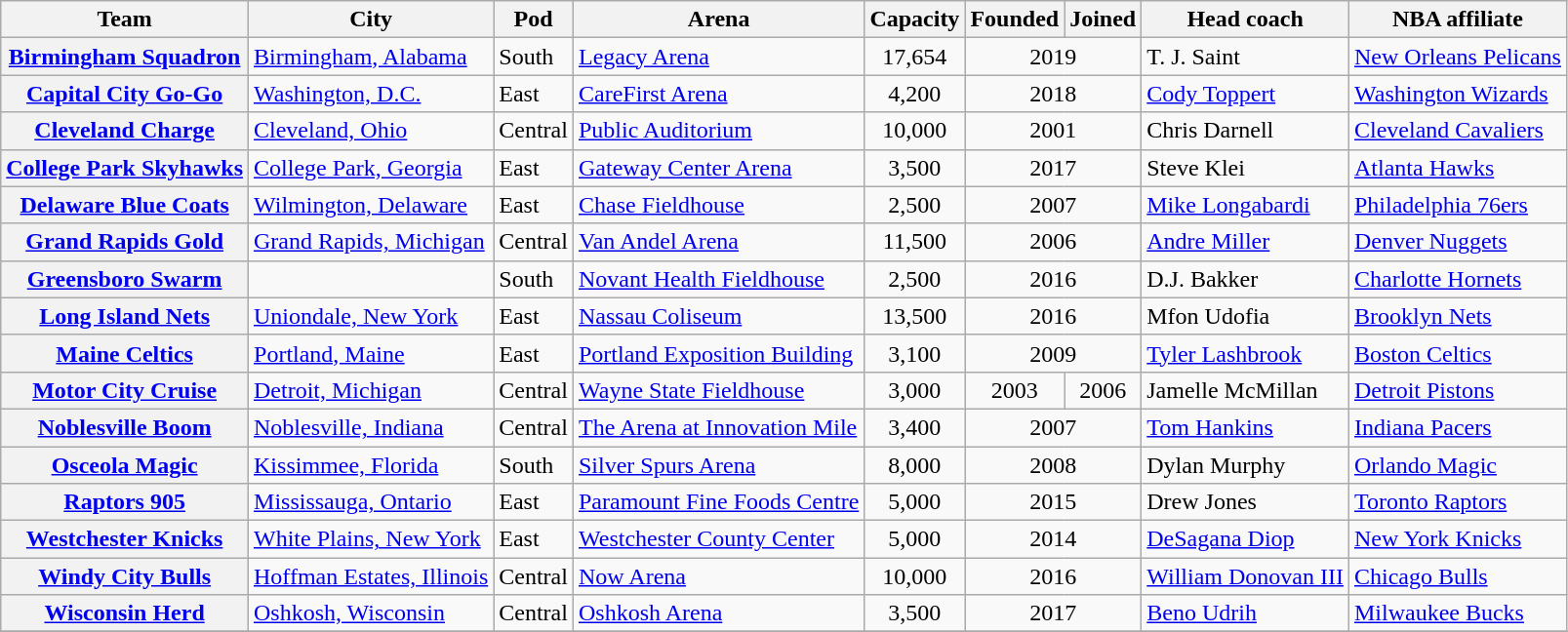<table class="wikitable sortable sticky-header">
<tr>
<th scope="col">Team</th>
<th scope="col">City</th>
<th scope="col">Pod</th>
<th scope="col">Arena</th>
<th scope="col">Capacity</th>
<th scope="col">Founded</th>
<th scope="col">Joined</th>
<th scope="col">Head coach</th>
<th scope="col">NBA affiliate</th>
</tr>
<tr>
<th scope="row"><a href='#'>Birmingham Squadron</a></th>
<td><a href='#'>Birmingham, Alabama</a></td>
<td>South</td>
<td><a href='#'>Legacy Arena</a></td>
<td align=center>17,654</td>
<td colspan="2" style="text-align:center;">2019</td>
<td>T. J. Saint</td>
<td><a href='#'>New Orleans Pelicans</a></td>
</tr>
<tr>
<th scope="row"><a href='#'>Capital City Go-Go</a></th>
<td><a href='#'>Washington, D.C.</a></td>
<td>East</td>
<td><a href='#'>CareFirst Arena</a></td>
<td align=center>4,200</td>
<td colspan="2" style="text-align:center;">2018</td>
<td><a href='#'>Cody Toppert</a></td>
<td><a href='#'>Washington Wizards</a></td>
</tr>
<tr>
<th scope="row"><a href='#'>Cleveland Charge</a></th>
<td><a href='#'>Cleveland, Ohio</a></td>
<td>Central</td>
<td><a href='#'>Public Auditorium</a></td>
<td align=center>10,000</td>
<td colspan="2" style="text-align:center;">2001</td>
<td>Chris Darnell</td>
<td><a href='#'>Cleveland Cavaliers</a></td>
</tr>
<tr>
<th scope="row"><a href='#'>College Park Skyhawks</a></th>
<td><a href='#'>College Park, Georgia</a></td>
<td>East</td>
<td><a href='#'>Gateway Center Arena</a></td>
<td align=center>3,500</td>
<td colspan="2" style="text-align:center;">2017</td>
<td>Steve Klei</td>
<td><a href='#'>Atlanta Hawks</a></td>
</tr>
<tr>
<th scope="row"><a href='#'>Delaware Blue Coats</a></th>
<td><a href='#'>Wilmington, Delaware</a></td>
<td>East</td>
<td><a href='#'>Chase Fieldhouse</a></td>
<td align=center>2,500</td>
<td colspan="2" style="text-align:center;">2007</td>
<td><a href='#'>Mike Longabardi</a></td>
<td><a href='#'>Philadelphia 76ers</a></td>
</tr>
<tr>
<th scope="row"><a href='#'>Grand Rapids Gold</a></th>
<td><a href='#'>Grand Rapids, Michigan</a></td>
<td>Central</td>
<td><a href='#'>Van Andel Arena</a></td>
<td align=center>11,500</td>
<td colspan="2" style="text-align:center;">2006</td>
<td><a href='#'>Andre Miller</a></td>
<td><a href='#'>Denver Nuggets</a></td>
</tr>
<tr>
<th scope="row"><a href='#'>Greensboro Swarm</a></th>
<td></td>
<td>South</td>
<td><a href='#'>Novant Health Fieldhouse</a></td>
<td align=center>2,500</td>
<td colspan="2" style="text-align:center;">2016</td>
<td>D.J. Bakker</td>
<td><a href='#'>Charlotte Hornets</a></td>
</tr>
<tr>
<th scope="row"><a href='#'>Long Island Nets</a></th>
<td><a href='#'>Uniondale, New York</a></td>
<td>East</td>
<td><a href='#'>Nassau Coliseum</a></td>
<td align=center>13,500</td>
<td colspan="2" style="text-align:center;">2016</td>
<td>Mfon Udofia</td>
<td><a href='#'>Brooklyn Nets</a></td>
</tr>
<tr>
<th scope="row"><a href='#'>Maine Celtics</a></th>
<td><a href='#'>Portland, Maine</a></td>
<td>East</td>
<td><a href='#'>Portland Exposition Building</a></td>
<td align=center>3,100</td>
<td colspan="2" style="text-align:center;">2009</td>
<td><a href='#'>Tyler Lashbrook</a></td>
<td><a href='#'>Boston Celtics</a></td>
</tr>
<tr>
<th scope="row"><a href='#'>Motor City Cruise</a></th>
<td><a href='#'>Detroit, Michigan</a></td>
<td>Central</td>
<td><a href='#'>Wayne State Fieldhouse</a></td>
<td align=center>3,000</td>
<td style="text-align:center;">2003</td>
<td style="text-align:center;">2006</td>
<td>Jamelle McMillan</td>
<td><a href='#'>Detroit Pistons</a></td>
</tr>
<tr>
<th scope="row"><a href='#'>Noblesville Boom</a></th>
<td><a href='#'>Noblesville, Indiana</a></td>
<td>Central</td>
<td><a href='#'>The Arena at Innovation Mile</a></td>
<td align="center">3,400</td>
<td colspan="2" style="text-align:center;">2007</td>
<td><a href='#'>Tom Hankins</a></td>
<td><a href='#'>Indiana Pacers</a></td>
</tr>
<tr>
<th scope="row"><a href='#'>Osceola Magic</a></th>
<td><a href='#'>Kissimmee, Florida</a></td>
<td>South</td>
<td><a href='#'>Silver Spurs Arena</a></td>
<td align=center>8,000</td>
<td colspan="2" style="text-align:center;">2008</td>
<td>Dylan Murphy</td>
<td><a href='#'>Orlando Magic</a></td>
</tr>
<tr>
<th scope="row"><a href='#'>Raptors 905</a></th>
<td><a href='#'>Mississauga, Ontario</a></td>
<td>East</td>
<td><a href='#'>Paramount Fine Foods Centre</a></td>
<td align=center>5,000</td>
<td colspan="2" style="text-align:center;">2015</td>
<td>Drew Jones</td>
<td><a href='#'>Toronto Raptors</a></td>
</tr>
<tr>
<th scope="row"><a href='#'>Westchester Knicks</a></th>
<td><a href='#'>White Plains, New York</a></td>
<td>East</td>
<td><a href='#'>Westchester County Center</a></td>
<td align=center>5,000</td>
<td colspan="2" style="text-align:center;">2014</td>
<td><a href='#'>DeSagana Diop</a></td>
<td><a href='#'>New York Knicks</a></td>
</tr>
<tr>
<th scope="row"><a href='#'>Windy City Bulls</a></th>
<td><a href='#'>Hoffman Estates, Illinois</a></td>
<td>Central</td>
<td><a href='#'>Now Arena</a></td>
<td align=center>10,000</td>
<td colspan="2" style="text-align:center;">2016</td>
<td><a href='#'>William Donovan III</a></td>
<td><a href='#'>Chicago Bulls</a></td>
</tr>
<tr>
<th scope="row"><a href='#'>Wisconsin Herd</a></th>
<td><a href='#'>Oshkosh, Wisconsin</a></td>
<td>Central</td>
<td><a href='#'>Oshkosh Arena</a></td>
<td align=center>3,500</td>
<td colspan="2" style="text-align:center;">2017</td>
<td><a href='#'>Beno Udrih</a></td>
<td><a href='#'>Milwaukee Bucks</a></td>
</tr>
<tr>
</tr>
</table>
